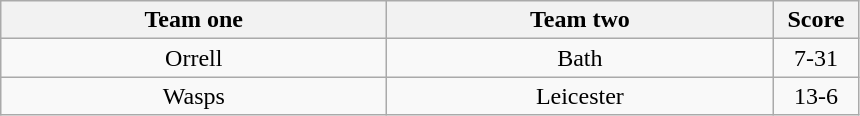<table class="wikitable" style="text-align: center">
<tr>
<th width=250>Team one</th>
<th width=250>Team two</th>
<th width=50>Score</th>
</tr>
<tr>
<td>Orrell</td>
<td>Bath</td>
<td>7-31</td>
</tr>
<tr>
<td>Wasps</td>
<td>Leicester</td>
<td>13-6</td>
</tr>
</table>
